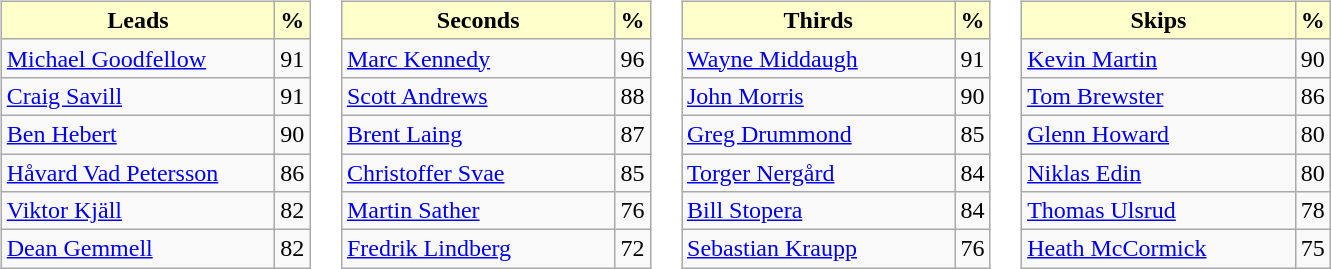<table>
<tr>
<td valign=top><br><table class="wikitable">
<tr>
<th style="background: #ffffcc; width:175px;">Leads</th>
<th style="background: #ffffcc;">%</th>
</tr>
<tr>
<td> <a href='#'>Michael Goodfellow</a></td>
<td>91</td>
</tr>
<tr>
<td> <a href='#'>Craig Savill</a></td>
<td>91</td>
</tr>
<tr>
<td> <a href='#'>Ben Hebert</a></td>
<td>90</td>
</tr>
<tr>
<td> <a href='#'>Håvard Vad Petersson</a></td>
<td>86</td>
</tr>
<tr>
<td> <a href='#'>Viktor Kjäll</a></td>
<td>82</td>
</tr>
<tr>
<td> <a href='#'>Dean Gemmell</a></td>
<td>82</td>
</tr>
</table>
</td>
<td valign=top><br><table class="wikitable">
<tr>
<th style="background: #ffffcc; width:175px;">Seconds</th>
<th style="background: #ffffcc;">%</th>
</tr>
<tr>
<td> <a href='#'>Marc Kennedy</a></td>
<td>96</td>
</tr>
<tr>
<td> <a href='#'>Scott Andrews</a></td>
<td>88</td>
</tr>
<tr>
<td> <a href='#'>Brent Laing</a></td>
<td>87</td>
</tr>
<tr>
<td> <a href='#'>Christoffer Svae</a></td>
<td>85</td>
</tr>
<tr>
<td> <a href='#'>Martin Sather</a></td>
<td>76</td>
</tr>
<tr>
<td> <a href='#'>Fredrik Lindberg</a></td>
<td>72</td>
</tr>
</table>
</td>
<td valign=top><br><table class="wikitable">
<tr>
<th style="background: #ffffcc; width:175px;">Thirds</th>
<th style="background: #ffffcc;">%</th>
</tr>
<tr>
<td> <a href='#'>Wayne Middaugh</a></td>
<td>91</td>
</tr>
<tr>
<td> <a href='#'>John Morris</a></td>
<td>90</td>
</tr>
<tr>
<td> <a href='#'>Greg Drummond</a></td>
<td>85</td>
</tr>
<tr>
<td> <a href='#'>Torger Nergård</a></td>
<td>84</td>
</tr>
<tr>
<td> <a href='#'>Bill Stopera</a></td>
<td>84</td>
</tr>
<tr>
<td> <a href='#'>Sebastian Kraupp</a></td>
<td>76</td>
</tr>
</table>
</td>
<td valign=top><br><table class="wikitable">
<tr>
<th style="background: #ffffcc; width:175px;">Skips</th>
<th style="background: #ffffcc;">%</th>
</tr>
<tr>
<td> <a href='#'>Kevin Martin</a></td>
<td>90</td>
</tr>
<tr>
<td> <a href='#'>Tom Brewster</a></td>
<td>86</td>
</tr>
<tr>
<td> <a href='#'>Glenn Howard</a></td>
<td>80</td>
</tr>
<tr>
<td> <a href='#'>Niklas Edin</a></td>
<td>80</td>
</tr>
<tr>
<td> <a href='#'>Thomas Ulsrud</a></td>
<td>78</td>
</tr>
<tr>
<td> <a href='#'>Heath McCormick</a></td>
<td>75</td>
</tr>
</table>
</td>
</tr>
</table>
